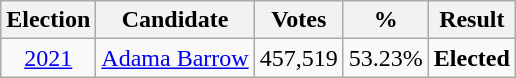<table class="wikitable" style="text-align: center;">
<tr>
<th>Election</th>
<th>Candidate</th>
<th><strong>Votes</strong></th>
<th><strong>%</strong></th>
<th><strong>Result</strong></th>
</tr>
<tr>
<td><a href='#'>2021</a></td>
<td><a href='#'>Adama Barrow</a></td>
<td>457,519</td>
<td>53.23%</td>
<td><strong>Elected</strong> </td>
</tr>
</table>
